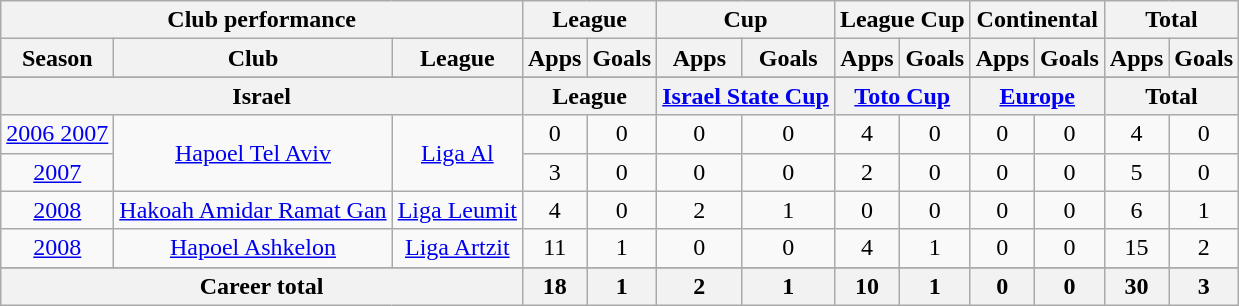<table class="wikitable" style="text-align:center">
<tr>
<th colspan=3>Club performance</th>
<th colspan=2>League</th>
<th colspan=2>Cup</th>
<th colspan=2>League Cup</th>
<th colspan=2>Continental</th>
<th colspan=2>Total</th>
</tr>
<tr>
<th>Season</th>
<th>Club</th>
<th>League</th>
<th>Apps</th>
<th>Goals</th>
<th>Apps</th>
<th>Goals</th>
<th>Apps</th>
<th>Goals</th>
<th>Apps</th>
<th>Goals</th>
<th>Apps</th>
<th>Goals</th>
</tr>
<tr>
</tr>
<tr>
<th colspan=3>Israel</th>
<th colspan=2>League</th>
<th colspan=2><a href='#'>Israel State Cup</a></th>
<th colspan=2><a href='#'>Toto Cup</a></th>
<th colspan=2><a href='#'>Europe</a></th>
<th colspan=2>Total</th>
</tr>
<tr>
<td><a href='#'>2006 2007</a></td>
<td rowspan="2"><a href='#'>Hapoel Tel Aviv</a></td>
<td rowspan="2"><a href='#'>Liga Al</a></td>
<td>0</td>
<td>0</td>
<td>0</td>
<td>0</td>
<td>4</td>
<td>0</td>
<td>0</td>
<td>0</td>
<td>4</td>
<td>0</td>
</tr>
<tr>
<td><a href='#'>2007</a></td>
<td>3</td>
<td>0</td>
<td>0</td>
<td>0</td>
<td>2</td>
<td>0</td>
<td>0</td>
<td>0</td>
<td>5</td>
<td>0</td>
</tr>
<tr>
<td><a href='#'>2008</a></td>
<td><a href='#'>Hakoah Amidar Ramat Gan</a></td>
<td><a href='#'>Liga Leumit</a></td>
<td>4</td>
<td>0</td>
<td>2</td>
<td>1</td>
<td>0</td>
<td>0</td>
<td>0</td>
<td>0</td>
<td>6</td>
<td>1</td>
</tr>
<tr>
<td><a href='#'>2008</a></td>
<td><a href='#'>Hapoel Ashkelon</a></td>
<td><a href='#'>Liga Artzit</a></td>
<td>11</td>
<td>1</td>
<td>0</td>
<td>0</td>
<td>4</td>
<td>1</td>
<td>0</td>
<td>0</td>
<td>15</td>
<td>2</td>
</tr>
<tr>
</tr>
<tr>
<th colspan=3>Career total</th>
<th>18</th>
<th>1</th>
<th>2</th>
<th>1</th>
<th>10</th>
<th>1</th>
<th>0</th>
<th>0</th>
<th>30</th>
<th>3</th>
</tr>
</table>
